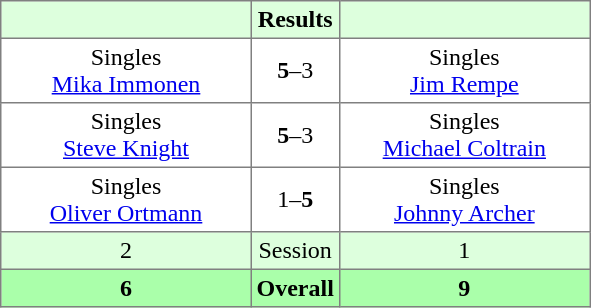<table border="1" cellpadding="3" style="border-collapse: collapse;">
<tr bgcolor="#ddffdd">
<th width="160"></th>
<th>Results</th>
<th width="160"></th>
</tr>
<tr>
<td align="center">Singles<br><a href='#'>Mika Immonen</a></td>
<td align="center"><strong>5</strong>–3</td>
<td align="center">Singles<br><a href='#'>Jim Rempe</a></td>
</tr>
<tr>
<td align="center">Singles<br><a href='#'>Steve Knight</a></td>
<td align="center"><strong>5</strong>–3</td>
<td align="center">Singles<br><a href='#'>Michael Coltrain</a></td>
</tr>
<tr>
<td align="center">Singles<br><a href='#'>Oliver Ortmann</a></td>
<td align="center">1–<strong>5</strong></td>
<td align="center">Singles<br><a href='#'>Johnny Archer</a></td>
</tr>
<tr bgcolor="#ddffdd">
<td align="center">2</td>
<td align="center">Session</td>
<td align="center">1</td>
</tr>
<tr bgcolor="#aaffaa">
<th align="center">6</th>
<th align="center">Overall</th>
<th align="center">9</th>
</tr>
</table>
